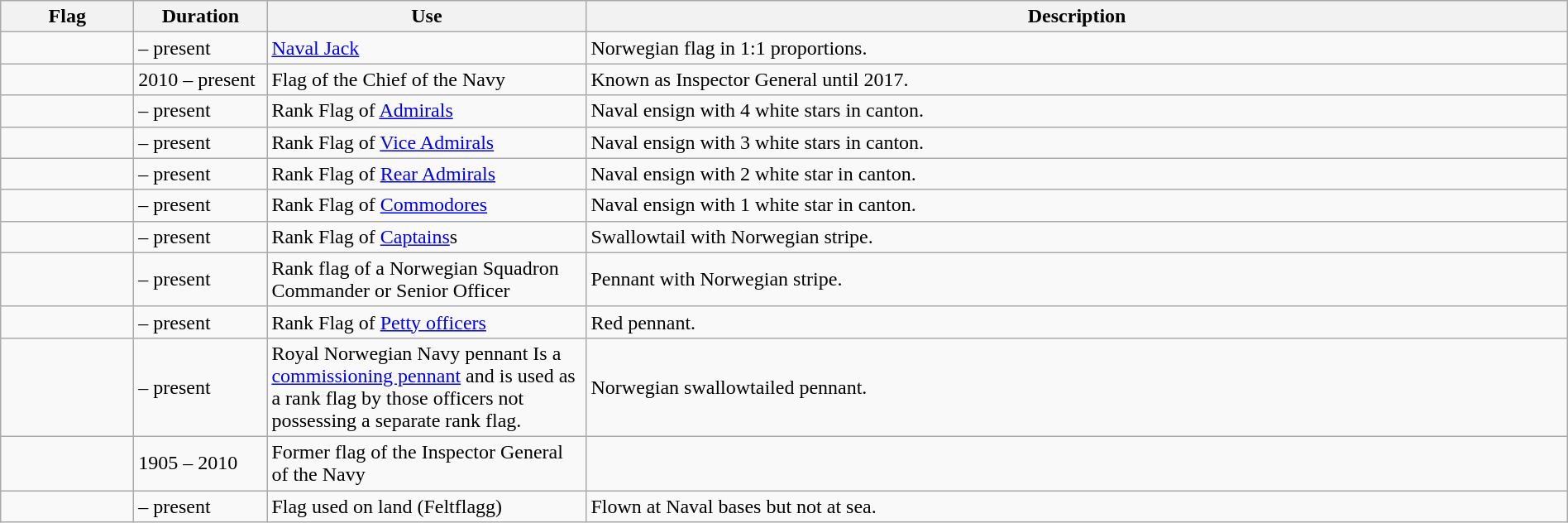<table class="wikitable" width="100%">
<tr>
<th style="width:100px;">Flag</th>
<th style="width:100px;">Duration</th>
<th style="width:250px;">Use</th>
<th style="min-width:250px">Description</th>
</tr>
<tr>
<td></td>
<td>– present</td>
<td><a href='#'>Naval Jack</a></td>
<td>Norwegian flag in 1:1 proportions.</td>
</tr>
<tr>
<td></td>
<td>2010 – present</td>
<td>Flag of the Chief of the Navy</td>
<td>Known as Inspector General until 2017.</td>
</tr>
<tr>
<td></td>
<td>– present</td>
<td>Rank Flag of <a href='#'>Admirals</a></td>
<td>Naval ensign with 4 white stars in canton.</td>
</tr>
<tr>
<td></td>
<td>– present</td>
<td>Rank Flag of <a href='#'>Vice Admirals</a></td>
<td>Naval ensign with 3 white stars in canton.</td>
</tr>
<tr>
<td></td>
<td>– present</td>
<td>Rank Flag of <a href='#'>Rear Admirals</a></td>
<td>Naval ensign with 2 white star in canton.</td>
</tr>
<tr>
<td></td>
<td>– present</td>
<td>Rank Flag of <a href='#'>Commodores</a></td>
<td>Naval ensign with 1 white star in canton.</td>
</tr>
<tr>
<td></td>
<td>– present</td>
<td>Rank Flag of <a href='#'>Captains</a>s</td>
<td>Swallowtail with Norwegian stripe.</td>
</tr>
<tr>
<td></td>
<td>– present</td>
<td>Rank flag of a Norwegian Squadron Commander or Senior Officer</td>
<td>Pennant with Norwegian stripe.</td>
</tr>
<tr>
<td></td>
<td>– present</td>
<td>Rank Flag of <a href='#'>Petty officers</a></td>
<td>Red pennant.</td>
</tr>
<tr>
<td></td>
<td>– present</td>
<td>Royal Norwegian Navy pennant Is a <a href='#'>commissioning pennant</a> and is used as a rank flag by those officers not possessing a separate rank flag.</td>
<td>Norwegian swallowtailed pennant.</td>
</tr>
<tr>
<td></td>
<td>1905 – 2010</td>
<td>Former flag of the Inspector General of the Navy</td>
<td></td>
</tr>
<tr>
<td></td>
<td>– present</td>
<td>Flag used on land (Feltflagg)</td>
<td>Flown at Naval bases but not at sea.</td>
</tr>
</table>
